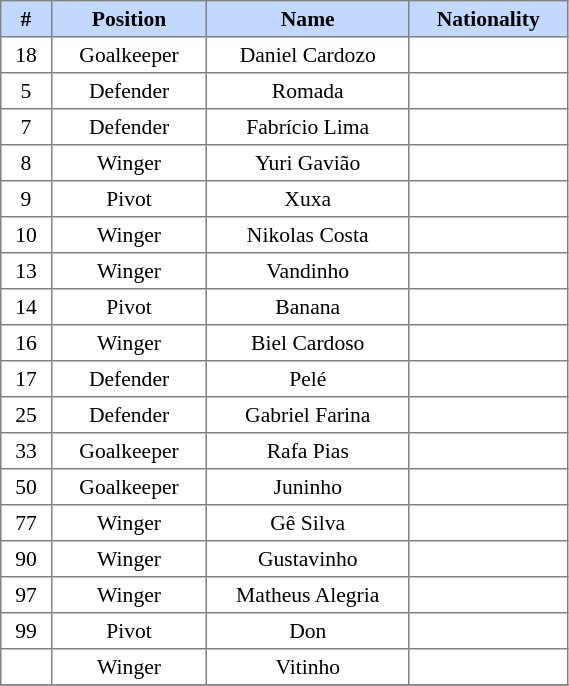<table border=1 style="border-collapse:collapse; font-size:90%;" cellpadding=3 cellspacing=0 width=30%>
<tr bgcolor=#C1D8FF>
<th width=2%>#</th>
<th width=5%>Position</th>
<th width=10%>Name</th>
<th width=5%>Nationality</th>
</tr>
<tr align=center>
<td>18</td>
<td>Goalkeeper</td>
<td>Daniel Cardozo</td>
<td></td>
</tr>
<tr align=center>
<td>5</td>
<td>Defender</td>
<td>Romada</td>
<td></td>
</tr>
<tr align=center>
<td>7</td>
<td>Defender</td>
<td>Fabrício Lima</td>
<td></td>
</tr>
<tr align=center>
<td>8</td>
<td>Winger</td>
<td>Yuri Gavião</td>
<td></td>
</tr>
<tr align=center>
<td>9</td>
<td>Pivot</td>
<td>Xuxa</td>
<td></td>
</tr>
<tr align=center>
<td>10</td>
<td>Winger</td>
<td>Nikolas Costa</td>
<td></td>
</tr>
<tr align=center>
<td>13</td>
<td>Winger</td>
<td>Vandinho</td>
<td></td>
</tr>
<tr align=center>
<td>14</td>
<td>Pivot</td>
<td>Banana</td>
<td></td>
</tr>
<tr align=center>
<td>16</td>
<td>Winger</td>
<td>Biel Cardoso</td>
<td></td>
</tr>
<tr align=center>
<td>17</td>
<td>Defender</td>
<td>Pelé</td>
<td></td>
</tr>
<tr align=center>
<td>25</td>
<td>Defender</td>
<td>Gabriel Farina</td>
<td></td>
</tr>
<tr align=center>
<td>33</td>
<td>Goalkeeper</td>
<td>Rafa Pias</td>
<td></td>
</tr>
<tr align=center>
<td>50</td>
<td>Goalkeeper</td>
<td>Juninho</td>
<td></td>
</tr>
<tr align=center>
<td>77</td>
<td>Winger</td>
<td>Gê Silva</td>
<td></td>
</tr>
<tr align=center>
<td>90</td>
<td>Winger</td>
<td>Gustavinho</td>
<td></td>
</tr>
<tr align=center>
<td>97</td>
<td>Winger</td>
<td>Matheus Alegria</td>
<td></td>
</tr>
<tr align=center>
<td>99</td>
<td>Pivot</td>
<td>Don</td>
<td></td>
</tr>
<tr align=center>
<td></td>
<td>Winger</td>
<td>Vitinho</td>
<td></td>
</tr>
<tr align=center>
</tr>
</table>
